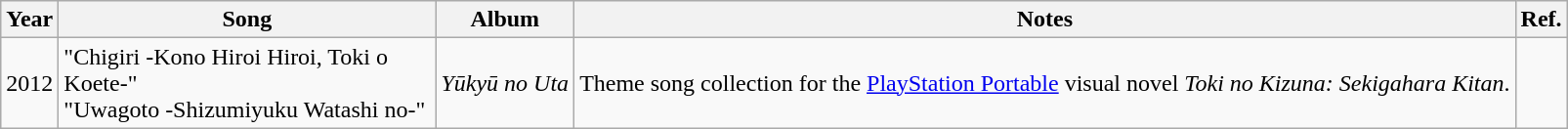<table class="wikitable" border="1">
<tr>
<th rowspan="1">Year</th>
<th rowspan="1" width="250">Song</th>
<th rowspan="1">Album</th>
<th rowspan="1">Notes</th>
<th rowspan="1">Ref.</th>
</tr>
<tr>
<td rowspan="1">2012</td>
<td>"Chigiri -Kono Hiroi Hiroi, Toki o Koete-"<br>"Uwagoto -Shizumiyuku Watashi no-"</td>
<td><em>Yūkyū no Uta</em></td>
<td>Theme song collection for the <a href='#'>PlayStation Portable</a> visual novel <em>Toki no Kizuna: Sekigahara Kitan</em>.</td>
<td></td>
</tr>
</table>
